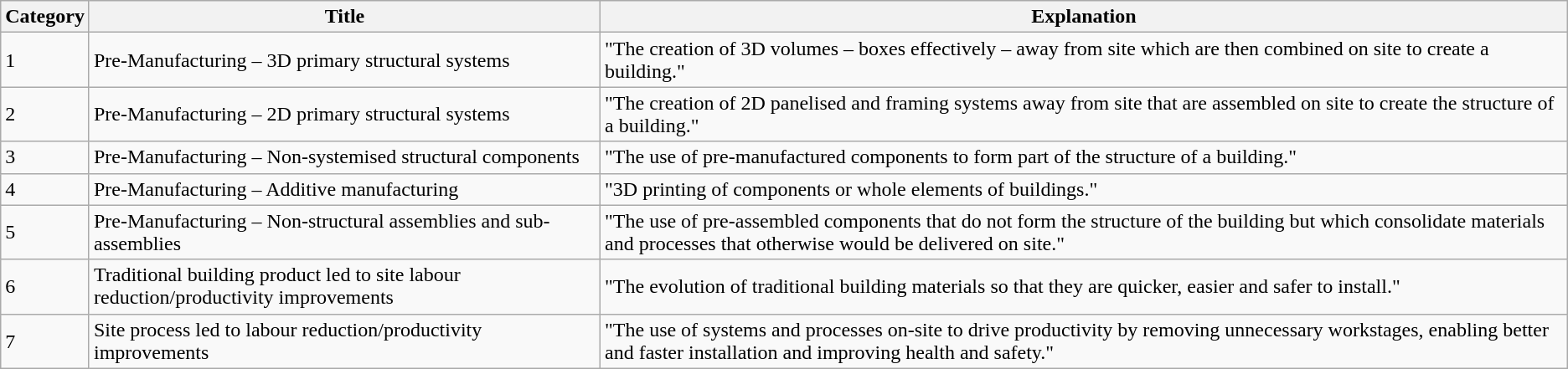<table class="wikitable">
<tr>
<th>Category</th>
<th>Title</th>
<th>Explanation</th>
</tr>
<tr>
<td>1</td>
<td>Pre-Manufacturing – 3D primary structural systems</td>
<td>"The creation of 3D volumes – boxes effectively – away from site which are then combined on site to create a building."</td>
</tr>
<tr>
<td>2</td>
<td>Pre-Manufacturing – 2D primary structural systems</td>
<td>"The creation of 2D panelised and framing systems away from site that are assembled on site to create the structure of a building."</td>
</tr>
<tr>
<td>3</td>
<td>Pre-Manufacturing – Non-systemised structural components</td>
<td>"The use of pre-manufactured components to form part of the structure of a building."</td>
</tr>
<tr>
<td>4</td>
<td>Pre-Manufacturing – Additive manufacturing</td>
<td>"3D printing of components or whole elements of buildings."</td>
</tr>
<tr>
<td>5</td>
<td>Pre-Manufacturing – Non-structural assemblies and sub-assemblies</td>
<td>"The use of pre-assembled components that do not form the structure of the building but which consolidate materials and processes that otherwise would be delivered on site."</td>
</tr>
<tr>
<td>6</td>
<td>Traditional building product led to site labour reduction/productivity improvements</td>
<td>"The evolution of traditional building materials so that they are quicker, easier and safer to install."</td>
</tr>
<tr>
<td>7</td>
<td>Site process led to labour reduction/productivity improvements</td>
<td>"The use of systems and processes on-site to drive productivity by removing unnecessary workstages, enabling better and faster installation and improving health and safety."</td>
</tr>
</table>
